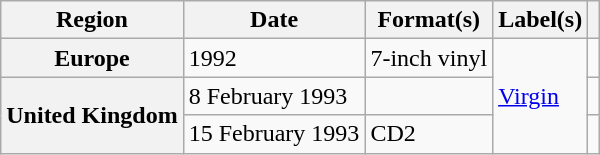<table class="wikitable plainrowheaders">
<tr>
<th scope="col">Region</th>
<th scope="col">Date</th>
<th scope="col">Format(s)</th>
<th scope="col">Label(s)</th>
<th scope="col"></th>
</tr>
<tr>
<th scope="row">Europe</th>
<td>1992</td>
<td>7-inch vinyl</td>
<td rowspan="3"><a href='#'>Virgin</a></td>
<td></td>
</tr>
<tr>
<th scope="row" rowspan="2">United Kingdom</th>
<td>8 February 1993</td>
<td></td>
<td></td>
</tr>
<tr>
<td>15 February 1993</td>
<td>CD2</td>
<td></td>
</tr>
</table>
